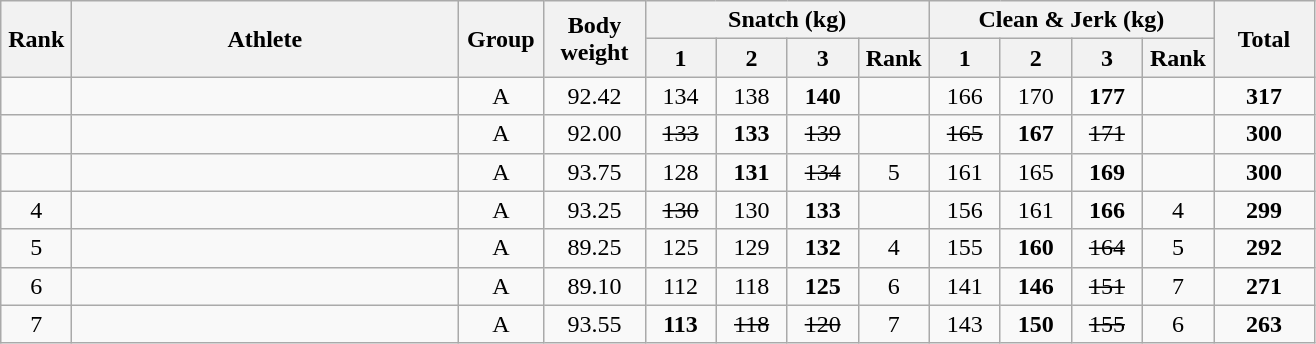<table class = "wikitable" style="text-align:center;">
<tr>
<th rowspan=2 width=40>Rank</th>
<th rowspan=2 width=250>Athlete</th>
<th rowspan=2 width=50>Group</th>
<th rowspan=2 width=60>Body weight</th>
<th colspan=4>Snatch (kg)</th>
<th colspan=4>Clean & Jerk (kg)</th>
<th rowspan=2 width=60>Total</th>
</tr>
<tr>
<th width=40>1</th>
<th width=40>2</th>
<th width=40>3</th>
<th width=40>Rank</th>
<th width=40>1</th>
<th width=40>2</th>
<th width=40>3</th>
<th width=40>Rank</th>
</tr>
<tr>
<td></td>
<td align=left></td>
<td>A</td>
<td>92.42</td>
<td>134</td>
<td>138</td>
<td><strong>140</strong></td>
<td></td>
<td>166</td>
<td>170</td>
<td><strong>177</strong></td>
<td></td>
<td><strong>317</strong></td>
</tr>
<tr>
<td></td>
<td align=left></td>
<td>A</td>
<td>92.00</td>
<td><s>133</s></td>
<td><strong>133</strong></td>
<td><s>139</s></td>
<td></td>
<td><s>165</s></td>
<td><strong>167</strong></td>
<td><s>171</s></td>
<td></td>
<td><strong>300</strong></td>
</tr>
<tr>
<td></td>
<td align=left></td>
<td>A</td>
<td>93.75</td>
<td>128</td>
<td><strong>131</strong></td>
<td><s>134</s></td>
<td>5</td>
<td>161</td>
<td>165</td>
<td><strong>169</strong></td>
<td></td>
<td><strong>300</strong></td>
</tr>
<tr>
<td>4</td>
<td align=left></td>
<td>A</td>
<td>93.25</td>
<td><s>130</s></td>
<td>130</td>
<td><strong>133</strong></td>
<td></td>
<td>156</td>
<td>161</td>
<td><strong>166</strong></td>
<td>4</td>
<td><strong>299</strong></td>
</tr>
<tr>
<td>5</td>
<td align=left></td>
<td>A</td>
<td>89.25</td>
<td>125</td>
<td>129</td>
<td><strong>132</strong></td>
<td>4</td>
<td>155</td>
<td><strong>160</strong></td>
<td><s>164</s></td>
<td>5</td>
<td><strong>292</strong></td>
</tr>
<tr>
<td>6</td>
<td align=left></td>
<td>A</td>
<td>89.10</td>
<td>112</td>
<td>118</td>
<td><strong>125</strong></td>
<td>6</td>
<td>141</td>
<td><strong>146</strong></td>
<td><s>151</s></td>
<td>7</td>
<td><strong>271</strong></td>
</tr>
<tr>
<td>7</td>
<td align=left></td>
<td>A</td>
<td>93.55</td>
<td><strong>113</strong></td>
<td><s>118</s></td>
<td><s>120</s></td>
<td>7</td>
<td>143</td>
<td><strong>150</strong></td>
<td><s>155</s></td>
<td>6</td>
<td><strong>263</strong></td>
</tr>
</table>
